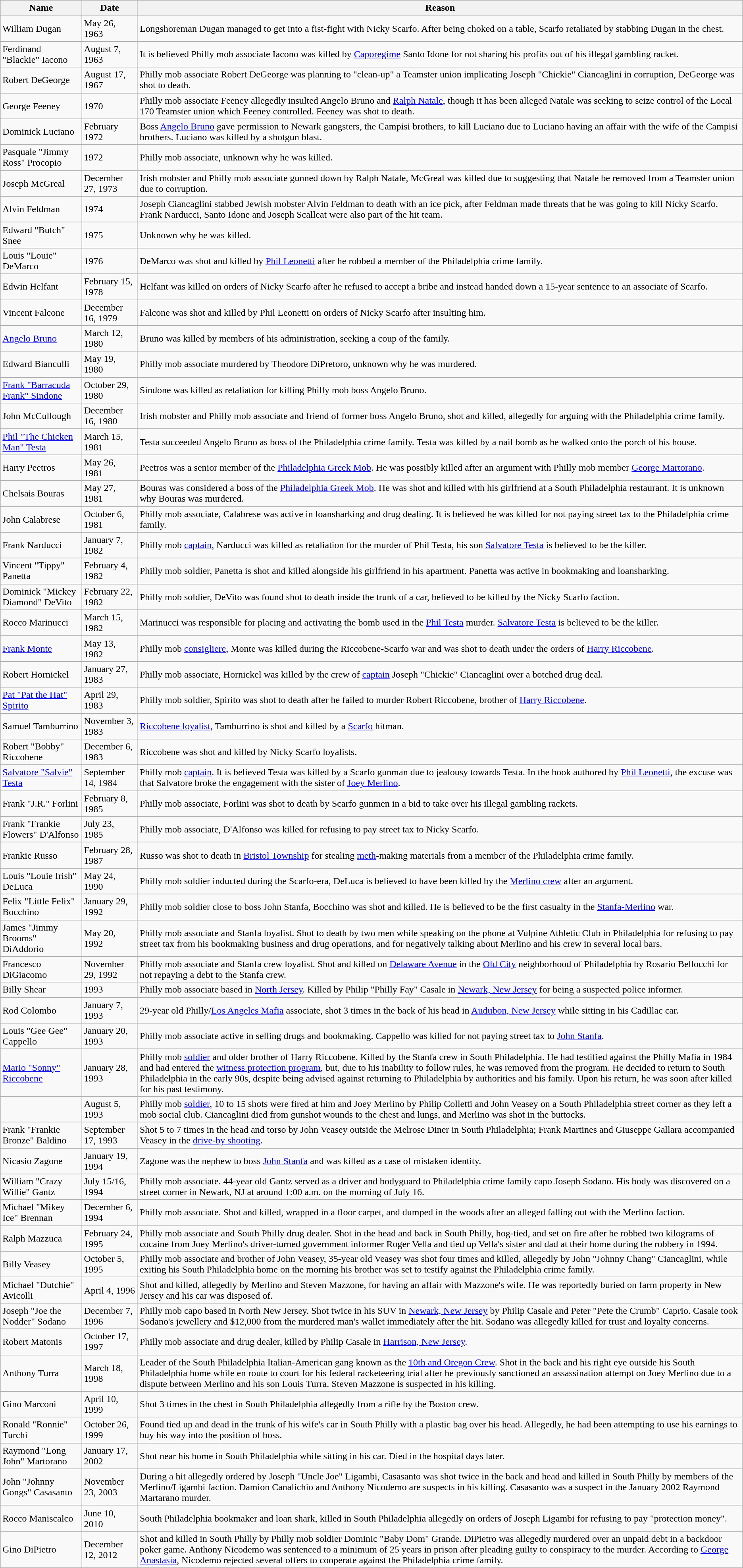<table class="wikitable">
<tr>
<th>Name</th>
<th>Date</th>
<th>Reason</th>
</tr>
<tr>
<td>William Dugan</td>
<td>May 26, 1963</td>
<td>Longshoreman Dugan managed to get into a fist-fight with Nicky Scarfo. After being choked on a table, Scarfo retaliated by stabbing Dugan in the chest.</td>
</tr>
<tr>
<td>Ferdinand "Blackie" Iacono</td>
<td>August 7, 1963</td>
<td>It is believed Philly mob associate Iacono was killed by <a href='#'>Caporegime</a> Santo Idone for not sharing his profits out of his illegal gambling racket.</td>
</tr>
<tr>
<td>Robert DeGeorge</td>
<td>August 17, 1967</td>
<td>Philly mob associate Robert DeGeorge was planning to "clean-up" a Teamster union implicating Joseph "Chickie" Ciancaglini in corruption, DeGeorge was shot to death.</td>
</tr>
<tr>
<td>George Feeney</td>
<td>1970</td>
<td>Philly mob associate Feeney allegedly insulted Angelo Bruno and <a href='#'>Ralph Natale</a>, though it has been alleged Natale was seeking to seize control of the Local 170 Teamster union which Feeney controlled. Feeney was shot to death.</td>
</tr>
<tr>
<td>Dominick Luciano</td>
<td>February 1972</td>
<td>Boss <a href='#'>Angelo Bruno</a> gave permission to Newark gangsters, the Campisi brothers, to kill Luciano due to Luciano having an affair with the wife of the Campisi brothers. Luciano was killed by a shotgun blast.</td>
</tr>
<tr>
<td>Pasquale "Jimmy Ross" Procopio</td>
<td>1972</td>
<td>Philly mob associate, unknown why he was killed.</td>
</tr>
<tr>
<td>Joseph McGreal</td>
<td>December 27, 1973</td>
<td>Irish mobster and Philly mob associate gunned down by Ralph Natale, McGreal was killed due to suggesting that Natale be removed from a Teamster union due to corruption.</td>
</tr>
<tr>
<td>Alvin Feldman</td>
<td>1974</td>
<td>Joseph Ciancaglini stabbed Jewish mobster Alvin Feldman to death with an ice pick, after Feldman made threats that he was going to kill Nicky Scarfo. Frank Narducci, Santo Idone and Joseph Scalleat were also part of the hit team.</td>
</tr>
<tr>
<td>Edward "Butch" Snee</td>
<td>1975</td>
<td>Unknown why he was killed.</td>
</tr>
<tr>
<td>Louis "Louie" DeMarco</td>
<td>1976</td>
<td>DeMarco was shot and killed by <a href='#'>Phil Leonetti</a> after he robbed a member of the Philadelphia crime family.</td>
</tr>
<tr>
<td>Edwin Helfant</td>
<td>February 15, 1978</td>
<td>Helfant was killed on orders of Nicky Scarfo after he refused to accept a bribe and instead handed down a 15-year sentence to an associate of Scarfo.</td>
</tr>
<tr>
<td>Vincent Falcone</td>
<td>December 16, 1979</td>
<td>Falcone was shot and killed by Phil Leonetti on orders of Nicky Scarfo after insulting him.</td>
</tr>
<tr>
<td><a href='#'>Angelo Bruno</a></td>
<td>March 12, 1980</td>
<td>Bruno was killed by members of his administration, seeking a coup of the family.</td>
</tr>
<tr>
<td>Edward Bianculli</td>
<td>May 19, 1980</td>
<td>Philly mob associate murdered by Theodore DiPretoro, unknown why he was murdered.</td>
</tr>
<tr>
<td><a href='#'>Frank "Barracuda Frank" Sindone</a></td>
<td>October 29, 1980</td>
<td>Sindone was killed as retaliation for killing Philly mob boss Angelo Bruno.</td>
</tr>
<tr>
<td>John McCullough</td>
<td>December 16, 1980</td>
<td>Irish mobster and Philly mob associate and friend of former boss Angelo Bruno, shot and killed, allegedly for arguing with the Philadelphia crime family.</td>
</tr>
<tr>
<td><a href='#'>Phil "The Chicken Man" Testa</a></td>
<td>March 15, 1981</td>
<td>Testa succeeded Angelo Bruno as boss of the Philadelphia crime family. Testa was killed by a nail bomb as he walked onto the porch of his house.</td>
</tr>
<tr>
<td>Harry Peetros</td>
<td>May 26, 1981</td>
<td>Peetros was a senior member of the <a href='#'>Philadelphia Greek Mob</a>. He was possibly killed after an argument with Philly mob member <a href='#'>George Martorano</a>.</td>
</tr>
<tr>
<td>Chelsais Bouras</td>
<td>May 27, 1981</td>
<td>Bouras was considered a boss of the <a href='#'>Philadelphia Greek Mob</a>. He was shot and killed with his girlfriend at a South Philadelphia restaurant. It is unknown why Bouras was murdered.</td>
</tr>
<tr>
<td>John Calabrese</td>
<td>October 6, 1981</td>
<td>Philly mob associate, Calabrese was active in loansharking and drug dealing. It is believed he was killed for not paying street tax to the Philadelphia crime family.</td>
</tr>
<tr>
<td>Frank Narducci</td>
<td>January 7, 1982</td>
<td>Philly mob <a href='#'>captain</a>, Narducci was killed as retaliation for the murder of Phil Testa, his son <a href='#'>Salvatore Testa</a> is believed to be the killer.</td>
</tr>
<tr>
<td>Vincent "Tippy" Panetta</td>
<td>February 4, 1982</td>
<td>Philly mob soldier, Panetta is shot and killed alongside his girlfriend in his apartment. Panetta was active in bookmaking and loansharking.</td>
</tr>
<tr>
<td>Dominick "Mickey Diamond" DeVito</td>
<td>February 22, 1982</td>
<td>Philly mob soldier, DeVito was found shot to death inside the trunk of a car, believed to be killed by the Nicky Scarfo faction.</td>
</tr>
<tr>
<td>Rocco Marinucci</td>
<td>March 15, 1982</td>
<td>Marinucci was responsible for placing and activating the bomb used in the <a href='#'>Phil Testa</a> murder. <a href='#'>Salvatore Testa</a> is believed to be the killer.</td>
</tr>
<tr>
<td><a href='#'>Frank Monte</a></td>
<td>May 13, 1982</td>
<td>Philly mob <a href='#'>consigliere</a>, Monte was killed during the Riccobene-Scarfo war and was shot to death under the orders of <a href='#'>Harry Riccobene</a>.</td>
</tr>
<tr>
<td>Robert Hornickel</td>
<td>January 27, 1983</td>
<td>Philly mob associate, Hornickel was killed by the crew of <a href='#'>captain</a> Joseph "Chickie" Ciancaglini over a botched drug deal.</td>
</tr>
<tr>
<td><a href='#'>Pat "Pat the Hat" Spirito</a></td>
<td>April 29, 1983</td>
<td>Philly mob soldier, Spirito was shot to death after he failed to murder Robert Riccobene, brother of <a href='#'>Harry Riccobene</a>.</td>
</tr>
<tr>
<td>Samuel Tamburrino</td>
<td>November 3, 1983</td>
<td><a href='#'>Riccobene loyalist</a>, Tamburrino is shot and killed by a <a href='#'>Scarfo</a> hitman.</td>
</tr>
<tr>
<td>Robert "Bobby" Riccobene</td>
<td>December 6, 1983</td>
<td>Riccobene was shot and killed by Nicky Scarfo loyalists.</td>
</tr>
<tr>
<td><a href='#'>Salvatore "Salvie" Testa</a></td>
<td>September 14, 1984</td>
<td>Philly mob <a href='#'>captain</a>. It is believed Testa was killed by a Scarfo gunman due to jealousy towards Testa. In the book authored by <a href='#'>Phil Leonetti</a>, the excuse was that Salvatore broke the engagement with the sister of <a href='#'>Joey Merlino</a>.</td>
</tr>
<tr>
<td>Frank "J.R." Forlini</td>
<td>February 8, 1985</td>
<td>Philly mob associate, Forlini was shot to death by Scarfo gunmen in a bid to take over his illegal gambling rackets.</td>
</tr>
<tr>
<td>Frank "Frankie Flowers" D'Alfonso</td>
<td>July 23, 1985</td>
<td>Philly mob associate, D'Alfonso was killed for refusing to pay street tax to Nicky Scarfo.</td>
</tr>
<tr>
<td>Frankie Russo</td>
<td>February 28, 1987</td>
<td>Russo was shot to death in <a href='#'>Bristol Township</a> for stealing <a href='#'>meth</a>-making materials from a member of the Philadelphia crime family.</td>
</tr>
<tr>
<td>Louis "Louie Irish" DeLuca</td>
<td>May 24, 1990</td>
<td>Philly mob soldier inducted during the Scarfo-era, DeLuca is believed to have been killed by the <a href='#'>Merlino crew</a> after an argument.</td>
</tr>
<tr>
<td>Felix "Little Felix" Bocchino</td>
<td>January 29, 1992</td>
<td>Philly mob soldier close to boss John Stanfa, Bocchino was shot and killed. He is believed to be the first casualty in the <a href='#'>Stanfa</a><a href='#'>-Merlino</a> war.</td>
</tr>
<tr>
<td>James "Jimmy Brooms" DiAddorio</td>
<td>May 20, 1992</td>
<td>Philly mob associate and Stanfa loyalist. Shot to death by two men while speaking on the phone at Vulpine Athletic Club in Philadelphia for refusing to pay street tax from his bookmaking business and drug operations, and for negatively talking about Merlino and his crew in several local bars.</td>
</tr>
<tr>
<td>Francesco DiGiacomo</td>
<td>November 29, 1992</td>
<td>Philly mob associate and Stanfa crew loyalist. Shot and killed on <a href='#'>Delaware Avenue</a> in the <a href='#'>Old City</a> neighborhood of Philadelphia by Rosario Bellocchi for not repaying a debt to the Stanfa crew.</td>
</tr>
<tr>
<td>Billy Shear</td>
<td>1993</td>
<td>Philly mob associate based in <a href='#'>North Jersey</a>. Killed by Philip "Philly Fay" Casale in <a href='#'>Newark, New Jersey</a> for being a suspected police informer.</td>
</tr>
<tr>
<td>Rod Colombo</td>
<td>January 7, 1993</td>
<td>29-year old Philly/<a href='#'>Los Angeles Mafia</a> associate, shot 3 times in the back of his head in <a href='#'>Audubon, New Jersey</a> while sitting in his Cadillac car.</td>
</tr>
<tr>
<td>Louis "Gee Gee" Cappello</td>
<td>January 20, 1993</td>
<td>Philly mob associate active in selling drugs and bookmaking. Cappello was killed for not paying street tax to <a href='#'>John Stanfa</a>.</td>
</tr>
<tr>
<td><a href='#'>Mario "Sonny" Riccobene</a></td>
<td>January 28, 1993</td>
<td>Philly mob <a href='#'>soldier</a> and older brother of Harry Riccobene. Killed by the Stanfa crew in South Philadelphia. He had testified against the Philly Mafia in 1984 and had entered the <a href='#'>witness protection program</a>, but, due to his inability to follow rules, he was removed from the program. He decided to return to South Philadelphia in the early 90s, despite being advised against returning to Philadelphia by authorities and his family. Upon his return, he was soon after killed for his past testimony.</td>
</tr>
<tr>
<td></td>
<td>August 5, 1993</td>
<td>Philly mob <a href='#'>soldier</a>, 10 to 15 shots were fired at him and Joey Merlino by Philip Colletti and John Veasey on a South Philadelphia street corner as they left a mob social club. Ciancaglini died from gunshot wounds to the chest and lungs, and Merlino was shot in the buttocks.</td>
</tr>
<tr>
<td>Frank "Frankie Bronze" Baldino</td>
<td>September 17, 1993</td>
<td>Shot 5 to 7 times in the head and torso by John Veasey outside the Melrose Diner in South Philadelphia; Frank Martines and Giuseppe Gallara accompanied Veasey in the <a href='#'>drive-by shooting</a>.</td>
</tr>
<tr>
<td>Nicasio Zagone</td>
<td>January 19, 1994</td>
<td>Zagone was the nephew to boss <a href='#'>John Stanfa</a> and was killed as a case of mistaken identity.</td>
</tr>
<tr>
<td>William "Crazy Willie" Gantz</td>
<td>July 15/16, 1994</td>
<td>Philly mob associate. 44-year old Gantz served as a driver and bodyguard to Philadelphia crime family capo Joseph Sodano. His body was discovered on a street corner in Newark, NJ at around 1:00 a.m. on the morning of July 16.</td>
</tr>
<tr>
<td>Michael "Mikey Ice" Brennan</td>
<td>December 6, 1994</td>
<td>Philly mob associate. Shot and killed, wrapped in a floor carpet, and dumped in the woods after an alleged falling out with the Merlino faction.</td>
</tr>
<tr>
<td>Ralph Mazzuca</td>
<td>February 24, 1995</td>
<td>Philly mob associate and South Philly drug dealer. Shot in the head and back in South Philly, hog-tied, and set on fire after he robbed two kilograms of cocaine from Joey Merlino's driver-turned government informer Roger Vella and tied up Vella's sister and dad at their home during the robbery in 1994.</td>
</tr>
<tr>
<td>Billy Veasey</td>
<td>October 5, 1995</td>
<td>Philly mob associate and brother of John Veasey, 35-year old Veasey was shot four times and killed, allegedly by John "Johnny Chang" Ciancaglini, while exiting his South Philadelphia home on the morning his brother was set to testify against the Philadelphia crime family.</td>
</tr>
<tr>
<td>Michael "Dutchie" Avicolli</td>
<td>April 4, 1996</td>
<td>Shot and killed, allegedly by Merlino and Steven Mazzone, for having an affair with Mazzone's wife. He was reportedly buried on farm property in New Jersey and his car was disposed of.</td>
</tr>
<tr>
<td>Joseph "Joe the Nodder" Sodano</td>
<td>December 7, 1996</td>
<td>Philly mob capo based in North New Jersey. Shot twice in his SUV in <a href='#'>Newark, New Jersey</a> by Philip Casale and Peter "Pete the Crumb" Caprio. Casale took Sodano's jewellery and $12,000 from the murdered man's wallet immediately after the hit. Sodano was allegedly killed for trust and loyalty concerns.</td>
</tr>
<tr>
<td>Robert Matonis</td>
<td>October 17, 1997</td>
<td>Philly mob associate and drug dealer, killed by Philip Casale in <a href='#'>Harrison, New Jersey</a>.</td>
</tr>
<tr>
<td>Anthony Turra</td>
<td>March 18, 1998</td>
<td>Leader of the South Philadelphia Italian-American gang known as the <a href='#'>10th and Oregon Crew</a>. Shot in the back and his right eye outside his South Philadelphia home while en route to court for his federal racketeering trial after he previously sanctioned an assassination attempt on Joey Merlino due to a dispute between Merlino and his son Louis Turra. Steven Mazzone is suspected in his killing.</td>
</tr>
<tr>
<td>Gino Marconi</td>
<td>April 10, 1999</td>
<td>Shot 3 times in the chest in South Philadelphia allegedly from a rifle by the Boston crew.</td>
</tr>
<tr>
<td>Ronald "Ronnie" Turchi</td>
<td>October 26, 1999</td>
<td>Found tied up and dead in the trunk of his wife's car in South Philly with a plastic bag over his head. Allegedly, he had been attempting to use his earnings to buy his way into the position of boss.</td>
</tr>
<tr>
<td>Raymond "Long John" Martorano</td>
<td>January 17, 2002</td>
<td>Shot near his home in South Philadelphia while sitting in his car. Died in the hospital days later.</td>
</tr>
<tr>
<td>John "Johnny Gongs" Casasanto</td>
<td>November 23, 2003</td>
<td>During a hit allegedly ordered by Joseph "Uncle Joe" Ligambi,  Casasanto was shot twice in the back and head and killed in South Philly by members of the Merlino/Ligambi faction. Damion Canalichio and Anthony Nicodemo are suspects in his killing. Casasanto was a suspect in the January 2002 Raymond Martarano murder.</td>
</tr>
<tr>
<td>Rocco Maniscalco</td>
<td>June 10, 2010</td>
<td>South Philadelphia bookmaker and loan shark, killed in South Philadelphia allegedly on orders of Joseph Ligambi for refusing to pay "protection money".</td>
</tr>
<tr>
<td>Gino DiPietro</td>
<td>December 12, 2012</td>
<td>Shot and killed in South Philly by Philly mob soldier Dominic "Baby Dom" Grande. DiPietro was allegedly murdered over an unpaid debt in a backdoor poker game. Anthony Nicodemo was sentenced to a minimum of 25 years in prison after pleading guilty to conspiracy to the murder. According to <a href='#'>George Anastasia</a>, Nicodemo rejected several offers to cooperate against the Philadelphia crime family.</td>
</tr>
</table>
